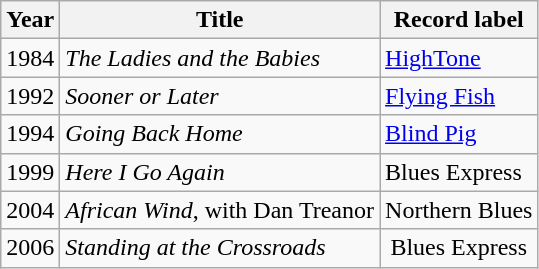<table class="wikitable sortable">
<tr>
<th>Year</th>
<th>Title</th>
<th>Record label</th>
</tr>
<tr>
<td>1984</td>
<td><em>The Ladies and the Babies</em></td>
<td style="text-align:left;"><a href='#'>HighTone</a></td>
</tr>
<tr>
<td>1992</td>
<td><em>Sooner or Later</em></td>
<td style="text-align:left;"><a href='#'>Flying Fish</a></td>
</tr>
<tr>
<td>1994</td>
<td><em>Going Back Home</em></td>
<td style="text-align:left;"><a href='#'>Blind Pig</a></td>
</tr>
<tr>
<td>1999</td>
<td><em>Here I Go Again</em></td>
<td style="text-align:left;">Blues Express</td>
</tr>
<tr>
<td>2004</td>
<td><em>African Wind</em>, with Dan Treanor</td>
<td style="text-align:left;">Northern Blues</td>
</tr>
<tr>
<td>2006</td>
<td><em>Standing at the Crossroads</em></td>
<td style="text-align:center;">Blues Express</td>
</tr>
</table>
